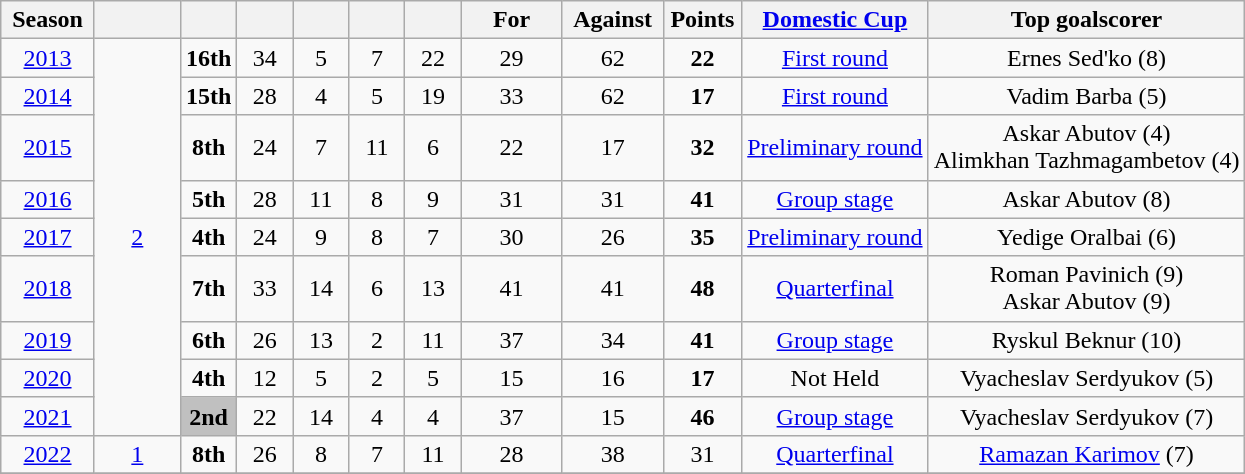<table class="wikitable" style="text-align: center;">
<tr>
<th width=55>Season</th>
<th width=50></th>
<th width=30></th>
<th width=30></th>
<th width=30></th>
<th width=30></th>
<th width=30></th>
<th width=60>For</th>
<th width=60>Against</th>
<th width=45>Points</th>
<th><a href='#'>Domestic Cup</a></th>
<th>Top goalscorer</th>
</tr>
<tr>
<td><a href='#'>2013</a></td>
<td rowspan="9"><a href='#'>2</a></td>
<td><strong>16th</strong></td>
<td>34</td>
<td>5</td>
<td>7</td>
<td>22</td>
<td>29</td>
<td>62</td>
<td><strong>22</strong></td>
<td><a href='#'>First round</a></td>
<td>Ernes Sed'ko (8)</td>
</tr>
<tr>
<td><a href='#'>2014</a></td>
<td><strong>15th</strong></td>
<td>28</td>
<td>4</td>
<td>5</td>
<td>19</td>
<td>33</td>
<td>62</td>
<td><strong>17</strong></td>
<td><a href='#'>First round</a></td>
<td>Vadim Barba (5)</td>
</tr>
<tr>
<td><a href='#'>2015</a></td>
<td><strong>8th</strong></td>
<td>24</td>
<td>7</td>
<td>11</td>
<td>6</td>
<td>22</td>
<td>17</td>
<td><strong>32</strong></td>
<td><a href='#'>Preliminary round</a></td>
<td>Askar Abutov (4)<br> Alimkhan Tazhmagambetov (4)</td>
</tr>
<tr>
<td><a href='#'>2016</a></td>
<td><strong>5th</strong></td>
<td>28</td>
<td>11</td>
<td>8</td>
<td>9</td>
<td>31</td>
<td>31</td>
<td><strong>41</strong></td>
<td><a href='#'>Group stage</a></td>
<td>Askar Abutov (8)</td>
</tr>
<tr>
<td><a href='#'>2017</a></td>
<td><strong>4th</strong></td>
<td>24</td>
<td>9</td>
<td>8</td>
<td>7</td>
<td>30</td>
<td>26</td>
<td><strong>35</strong></td>
<td><a href='#'>Preliminary round</a></td>
<td>Yedige Oralbai (6)</td>
</tr>
<tr>
<td><a href='#'>2018</a></td>
<td><strong>7th</strong></td>
<td>33</td>
<td>14</td>
<td>6</td>
<td>13</td>
<td>41</td>
<td>41</td>
<td><strong>48</strong></td>
<td><a href='#'>Quarterfinal</a></td>
<td>Roman Pavinich (9) <br> Askar Abutov (9)</td>
</tr>
<tr>
<td><a href='#'>2019</a></td>
<td><strong>6th</strong></td>
<td>26</td>
<td>13</td>
<td>2</td>
<td>11</td>
<td>37</td>
<td>34</td>
<td><strong>41</strong></td>
<td><a href='#'>Group stage</a></td>
<td>Ryskul Beknur (10)</td>
</tr>
<tr>
<td><a href='#'>2020</a></td>
<td><strong>4th</strong></td>
<td>12</td>
<td>5</td>
<td>2</td>
<td>5</td>
<td>15</td>
<td>16</td>
<td><strong>17</strong></td>
<td>Not Held</td>
<td>Vyacheslav Serdyukov (5)</td>
</tr>
<tr>
<td><a href='#'>2021</a></td>
<td bgcolor=silver><strong>2nd</strong></td>
<td>22</td>
<td>14</td>
<td>4</td>
<td>4</td>
<td>37</td>
<td>15</td>
<td><strong>46</strong></td>
<td><a href='#'>Group stage</a></td>
<td>Vyacheslav Serdyukov (7)</td>
</tr>
<tr>
<td><a href='#'>2022</a></td>
<td><a href='#'>1</a></td>
<td><strong>8th</strong></td>
<td>26</td>
<td>8</td>
<td>7</td>
<td>11</td>
<td>28</td>
<td>38</td>
<td>31</td>
<td><a href='#'>Quarterfinal</a></td>
<td><a href='#'>Ramazan Karimov</a> (7)</td>
</tr>
<tr>
</tr>
</table>
